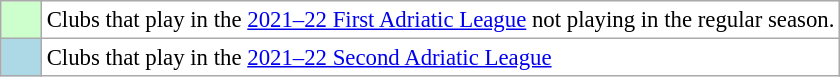<table class="wikitable" style="font-size: 95%;text-align:center;">
<tr>
<td style="background: #ccffcc;" width="20"></td>
<td bgcolor="#ffffff" align="left">Clubs that play in the <a href='#'>2021–22 First Adriatic League</a> not playing in the regular season.</td>
</tr>
<tr>
<td style="background: lightblue;" width="20"></td>
<td bgcolor="#ffffff" align="left">Clubs that play in the <a href='#'>2021–22 Second Adriatic League</a></td>
</tr>
</table>
